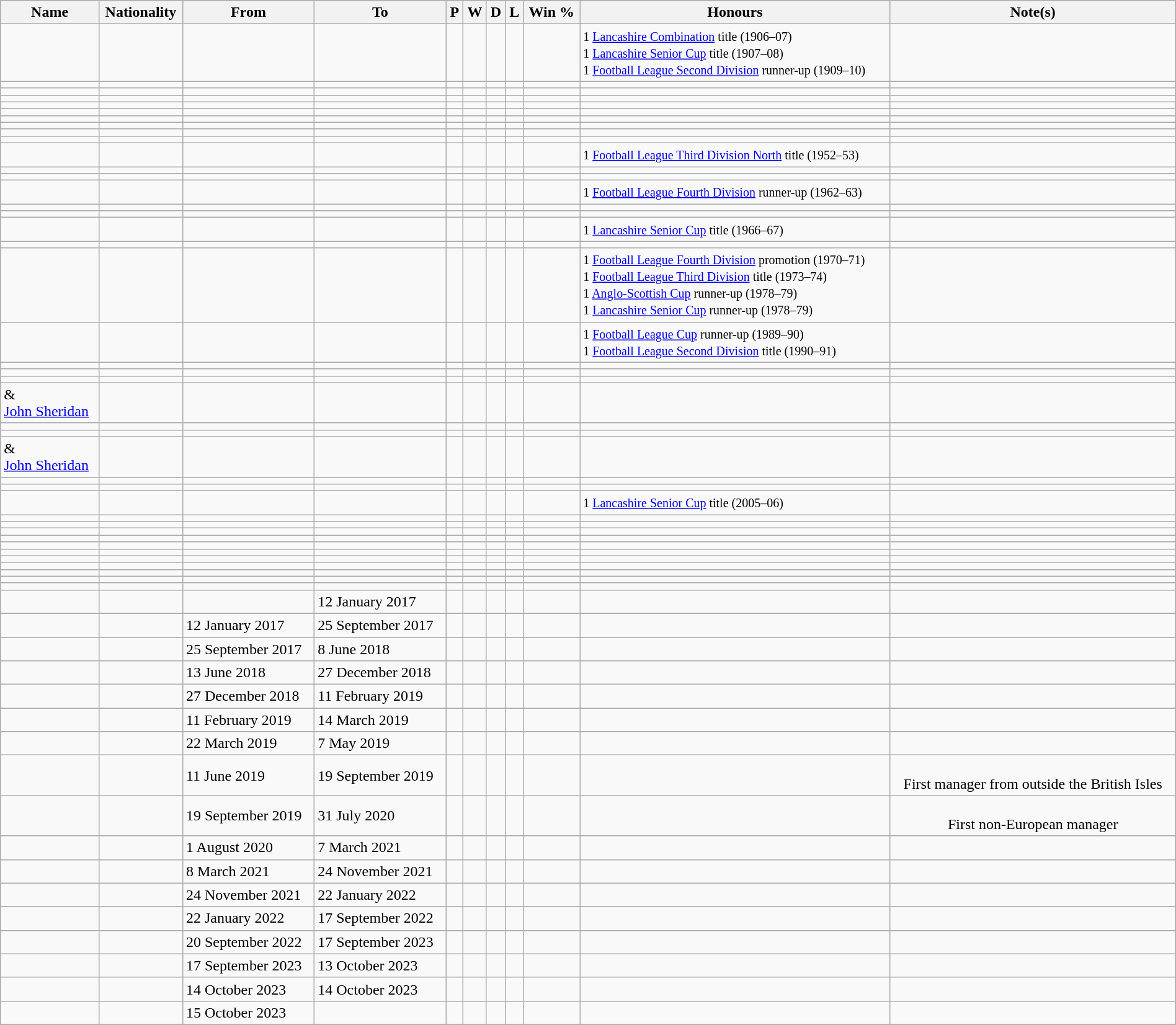<table class="wikitable sortable" width="100%">
<tr>
<th>Name</th>
<th>Nationality</th>
<th>From</th>
<th>To</th>
<th>P</th>
<th>W</th>
<th>D</th>
<th>L</th>
<th>Win %</th>
<th class="unsortable">Honours</th>
<th class="unsortable">Note(s)</th>
</tr>
<tr>
<td></td>
<td></td>
<td align=left></td>
<td align=left></td>
<td align=center></td>
<td align=center></td>
<td align=center></td>
<td align=center></td>
<td align=center></td>
<td><small>1 <a href='#'>Lancashire Combination</a> title (1906–07)<br>1 <a href='#'>Lancashire Senior Cup</a> title (1907–08)<br>1 <a href='#'>Football League Second Division</a> runner-up (1909–10)</small></td>
<td align="center"></td>
</tr>
<tr>
<td></td>
<td></td>
<td align=left></td>
<td align=left></td>
<td align=center></td>
<td align=center></td>
<td align=center></td>
<td align=center></td>
<td align=center></td>
<td></td>
<td align="center"></td>
</tr>
<tr>
<td></td>
<td></td>
<td align=left></td>
<td align=left></td>
<td align=center></td>
<td align=center></td>
<td align=center></td>
<td align=center></td>
<td align=center></td>
<td></td>
<td align="center"></td>
</tr>
<tr>
<td></td>
<td></td>
<td align=left></td>
<td align=left></td>
<td align=center></td>
<td align=center></td>
<td align=center></td>
<td align=center></td>
<td align=center></td>
<td></td>
<td align="center"></td>
</tr>
<tr>
<td></td>
<td></td>
<td align=left></td>
<td align=left></td>
<td align=center></td>
<td align=center></td>
<td align=center></td>
<td align=center></td>
<td align=center></td>
<td></td>
<td align="center"></td>
</tr>
<tr>
<td></td>
<td></td>
<td align=left></td>
<td align=left></td>
<td align=center></td>
<td align=center></td>
<td align=center></td>
<td align=center></td>
<td align=center></td>
<td></td>
<td align="center"></td>
</tr>
<tr>
<td></td>
<td></td>
<td align=left></td>
<td align=left></td>
<td align=center></td>
<td align=center></td>
<td align=center></td>
<td align=center></td>
<td align=center></td>
<td></td>
<td align="center"></td>
</tr>
<tr>
<td></td>
<td></td>
<td align=left></td>
<td align=left></td>
<td align=center></td>
<td align=center></td>
<td align=center></td>
<td align=center></td>
<td align=center></td>
<td></td>
<td align="center"></td>
</tr>
<tr>
<td></td>
<td></td>
<td align=left></td>
<td align=left></td>
<td align=center></td>
<td align=center></td>
<td align=center></td>
<td align=center></td>
<td align=center></td>
<td></td>
<td align="center"></td>
</tr>
<tr>
<td></td>
<td></td>
<td align=left></td>
<td align=left></td>
<td align=center></td>
<td align=center></td>
<td align=center></td>
<td align=center></td>
<td align=center></td>
<td></td>
<td align="center"></td>
</tr>
<tr>
<td></td>
<td></td>
<td align=left></td>
<td align=left></td>
<td align=center></td>
<td align=center></td>
<td align=center></td>
<td align=center></td>
<td align=center></td>
<td><small>1 <a href='#'>Football League Third Division North</a> title (1952–53)</small></td>
<td align="center"></td>
</tr>
<tr>
<td></td>
<td></td>
<td align=left></td>
<td align=left></td>
<td align=center></td>
<td align=center></td>
<td align=center></td>
<td align=center></td>
<td align=center></td>
<td></td>
<td align="center"></td>
</tr>
<tr>
<td></td>
<td></td>
<td align=left></td>
<td align=left></td>
<td align=center></td>
<td align=center></td>
<td align=center></td>
<td align=center></td>
<td align=center></td>
<td></td>
<td align="center"></td>
</tr>
<tr>
<td></td>
<td></td>
<td align=left></td>
<td align=left></td>
<td align=center></td>
<td align=center></td>
<td align=center></td>
<td align=center></td>
<td align=center></td>
<td><small>1 <a href='#'>Football League Fourth Division</a> runner-up (1962–63)</small></td>
<td align="center"></td>
</tr>
<tr>
<td></td>
<td></td>
<td align=left></td>
<td align=left></td>
<td align=center></td>
<td align=center></td>
<td align=center></td>
<td align=center></td>
<td align=center></td>
<td></td>
<td align="center"></td>
</tr>
<tr>
<td></td>
<td></td>
<td align=left></td>
<td align=left></td>
<td align=center></td>
<td align=center></td>
<td align=center></td>
<td align=center></td>
<td align=center></td>
<td></td>
<td align="center"></td>
</tr>
<tr>
<td></td>
<td></td>
<td align=left></td>
<td align=left></td>
<td align=center></td>
<td align=center></td>
<td align=center></td>
<td align=center></td>
<td align=center></td>
<td><small>1 <a href='#'>Lancashire Senior Cup</a> title (1966–67)</small></td>
<td align="center"></td>
</tr>
<tr>
<td></td>
<td></td>
<td align=left></td>
<td align=left></td>
<td align=center></td>
<td align=center></td>
<td align=center></td>
<td align=center></td>
<td align=center></td>
<td></td>
<td align="center"></td>
</tr>
<tr>
<td></td>
<td></td>
<td align=left></td>
<td align=left></td>
<td align=center></td>
<td align=center></td>
<td align=center></td>
<td align=center></td>
<td align=center></td>
<td><small>1 <a href='#'>Football League Fourth Division</a> promotion (1970–71)<br>1 <a href='#'>Football League Third Division</a> title (1973–74)<br>1 <a href='#'>Anglo-Scottish Cup</a> runner-up (1978–79)<br>1 <a href='#'>Lancashire Senior Cup</a> runner-up (1978–79)</small></td>
<td align="center"></td>
</tr>
<tr>
<td></td>
<td></td>
<td align=left></td>
<td align=left></td>
<td align=center></td>
<td align=center></td>
<td align=center></td>
<td align=center></td>
<td align=center></td>
<td><small>1 <a href='#'>Football League Cup</a> runner-up (1989–90)<br>1 <a href='#'>Football League Second Division</a> title (1990–91)</small></td>
<td align="center"></td>
</tr>
<tr>
<td></td>
<td></td>
<td align=left></td>
<td align=left></td>
<td align=center></td>
<td align=center></td>
<td align=center></td>
<td align=center></td>
<td align=center></td>
<td></td>
<td align="center"></td>
</tr>
<tr>
<td></td>
<td></td>
<td align=left></td>
<td align=left></td>
<td align=center></td>
<td align=center></td>
<td align=center></td>
<td align=center></td>
<td align=center></td>
<td></td>
<td align="center"></td>
</tr>
<tr>
<td></td>
<td></td>
<td align=left></td>
<td align=left></td>
<td align=center></td>
<td align=center></td>
<td align=center></td>
<td align=center></td>
<td align=center></td>
<td></td>
<td align="center"></td>
</tr>
<tr>
<td> &<br> <a href='#'>John Sheridan</a></td>
<td><br> </td>
<td align=left></td>
<td align=left></td>
<td align=center></td>
<td align=center></td>
<td align=center></td>
<td align=center></td>
<td align=center></td>
<td></td>
<td align="center"></td>
</tr>
<tr>
<td></td>
<td></td>
<td align=left></td>
<td align=left></td>
<td align=center></td>
<td align=center></td>
<td align=center></td>
<td align=center></td>
<td align=center></td>
<td></td>
<td align="center"></td>
</tr>
<tr>
<td></td>
<td></td>
<td align=left></td>
<td align=left></td>
<td align=center></td>
<td align=center></td>
<td align=center></td>
<td align=center></td>
<td align=center></td>
<td></td>
<td align="center"></td>
</tr>
<tr>
<td> &<br> <a href='#'>John Sheridan</a></td>
<td><br> </td>
<td align=left></td>
<td align=left></td>
<td align=center></td>
<td align=center></td>
<td align=center></td>
<td align=center></td>
<td align=center></td>
<td></td>
<td align="center"></td>
</tr>
<tr>
<td></td>
<td></td>
<td align=left></td>
<td align=left></td>
<td align=center></td>
<td align=center></td>
<td align=center></td>
<td align=center></td>
<td align=center></td>
<td></td>
<td align="center"></td>
</tr>
<tr>
<td></td>
<td></td>
<td align=left></td>
<td align=left></td>
<td align=center></td>
<td align=center></td>
<td align=center></td>
<td align=center></td>
<td align=center></td>
<td></td>
<td align="center"></td>
</tr>
<tr>
<td></td>
<td></td>
<td align=left></td>
<td align=left></td>
<td align=center></td>
<td align=center></td>
<td align=center></td>
<td align=center></td>
<td align=center></td>
<td><small>1 <a href='#'>Lancashire Senior Cup</a> title (2005–06)</small></td>
<td align="center"></td>
</tr>
<tr>
<td></td>
<td></td>
<td align=left></td>
<td align=left></td>
<td align=center></td>
<td align=center></td>
<td align=center></td>
<td align=center></td>
<td align=center></td>
<td></td>
<td align="center"></td>
</tr>
<tr>
<td></td>
<td></td>
<td align=left></td>
<td align=left></td>
<td align=center></td>
<td align=center></td>
<td align=center></td>
<td align=center></td>
<td align=center></td>
<td></td>
<td align="center"></td>
</tr>
<tr>
<td></td>
<td></td>
<td align=left></td>
<td align=left></td>
<td align=center></td>
<td align=center></td>
<td align=center></td>
<td align=center></td>
<td align=center></td>
<td></td>
<td align="center"></td>
</tr>
<tr>
<td></td>
<td></td>
<td align=left></td>
<td align=left></td>
<td align=center></td>
<td align=center></td>
<td align=center></td>
<td align=center></td>
<td align=center></td>
<td></td>
<td align="center"></td>
</tr>
<tr>
<td></td>
<td></td>
<td align=left></td>
<td align=left></td>
<td align=center></td>
<td align=center></td>
<td align=center></td>
<td align=center></td>
<td align=center></td>
<td></td>
<td align="center"></td>
</tr>
<tr>
<td></td>
<td></td>
<td align=left></td>
<td align=left></td>
<td align=center></td>
<td align=center></td>
<td align=center></td>
<td align=center></td>
<td align=center></td>
<td></td>
<td align="center"></td>
</tr>
<tr>
<td></td>
<td></td>
<td align=left></td>
<td align=left></td>
<td align=center></td>
<td align=center></td>
<td align=center></td>
<td align=center></td>
<td align=center></td>
<td></td>
<td align="center"></td>
</tr>
<tr>
<td></td>
<td></td>
<td align=left></td>
<td align=left></td>
<td align=center></td>
<td align=center></td>
<td align=center></td>
<td align=center></td>
<td align=center></td>
<td></td>
<td align="center"></td>
</tr>
<tr>
<td></td>
<td></td>
<td align=left></td>
<td align=left></td>
<td align=center></td>
<td align=center></td>
<td align=center></td>
<td align=center></td>
<td align=center></td>
<td></td>
<td align="center"></td>
</tr>
<tr>
<td></td>
<td></td>
<td align=left></td>
<td align=left></td>
<td align=center></td>
<td align=center></td>
<td align=center></td>
<td align=center></td>
<td align=center></td>
<td></td>
<td align="center"></td>
</tr>
<tr>
<td></td>
<td></td>
<td align=left></td>
<td align=left></td>
<td align=center></td>
<td align=center></td>
<td align=center></td>
<td align=center></td>
<td align=center></td>
<td></td>
<td align="center"></td>
</tr>
<tr>
<td></td>
<td></td>
<td align=left></td>
<td align=left>12 January 2017</td>
<td align=center></td>
<td align=center></td>
<td align=center></td>
<td align=center></td>
<td align=center></td>
<td></td>
<td align="center"></td>
</tr>
<tr>
<td></td>
<td></td>
<td>12 January 2017</td>
<td>25 September 2017</td>
<td align=center></td>
<td align=center></td>
<td align=center></td>
<td align=center></td>
<td align=center></td>
<td></td>
<td align="center"></td>
</tr>
<tr>
<td></td>
<td></td>
<td>25 September 2017</td>
<td>8 June 2018</td>
<td align=center></td>
<td align=center></td>
<td align=center></td>
<td align=center></td>
<td align=center></td>
<td></td>
<td align="center"></td>
</tr>
<tr>
<td></td>
<td></td>
<td>13 June 2018</td>
<td>27 December 2018</td>
<td align=center></td>
<td align=center></td>
<td align=center></td>
<td align=center></td>
<td align=center></td>
<td></td>
<td align="center"></td>
</tr>
<tr>
<td></td>
<td></td>
<td>27 December 2018</td>
<td>11 February 2019</td>
<td align=center></td>
<td align=center></td>
<td align=center></td>
<td align=center></td>
<td align=center></td>
<td></td>
<td align="center"></td>
</tr>
<tr>
<td></td>
<td></td>
<td>11 February 2019</td>
<td>14 March 2019</td>
<td align=center></td>
<td align=center></td>
<td align=center></td>
<td align=center></td>
<td align=center></td>
<td></td>
<td align="center"></td>
</tr>
<tr>
<td></td>
<td></td>
<td>22 March 2019</td>
<td>7 May 2019</td>
<td align=center></td>
<td align=center></td>
<td align=center></td>
<td align=center></td>
<td align=center></td>
<td></td>
<td align="center"></td>
</tr>
<tr>
<td></td>
<td></td>
<td>11 June 2019</td>
<td>19 September 2019</td>
<td align=center></td>
<td align=center></td>
<td align=center></td>
<td align=center></td>
<td align=center></td>
<td></td>
<td align="center"> <br> First manager from outside the British Isles</td>
</tr>
<tr>
<td></td>
<td></td>
<td>19 September 2019</td>
<td>31 July 2020</td>
<td align=center></td>
<td align=center></td>
<td align=center></td>
<td align=center></td>
<td align=center></td>
<td></td>
<td align="center"> <br> First non-European manager</td>
</tr>
<tr>
<td></td>
<td></td>
<td>1 August 2020</td>
<td>7 March 2021</td>
<td align=center></td>
<td align=center></td>
<td align=center></td>
<td align=center></td>
<td align=center></td>
<td></td>
<td align=center></td>
</tr>
<tr>
<td></td>
<td></td>
<td>8 March 2021</td>
<td>24 November 2021</td>
<td align=center></td>
<td align=center></td>
<td align=center></td>
<td align=center></td>
<td align=center></td>
<td></td>
<td align=center></td>
</tr>
<tr>
<td></td>
<td></td>
<td>24 November 2021</td>
<td>22 January 2022</td>
<td align=center></td>
<td align=center></td>
<td align=center></td>
<td align=center></td>
<td align=center></td>
<td></td>
<td align=center></td>
</tr>
<tr>
<td></td>
<td></td>
<td>22 January 2022</td>
<td>17 September 2022</td>
<td align=center></td>
<td align=center></td>
<td align=center></td>
<td align=center></td>
<td align=center></td>
<td></td>
<td align=center></td>
</tr>
<tr>
<td></td>
<td></td>
<td>20 September 2022</td>
<td>17 September 2023</td>
<td align=center></td>
<td align=center></td>
<td align=center></td>
<td align=center></td>
<td align=center></td>
<td></td>
<td align=center></td>
</tr>
<tr>
<td></td>
<td></td>
<td>17 September 2023</td>
<td>13 October 2023</td>
<td align=center></td>
<td align=center></td>
<td align=center></td>
<td align=center></td>
<td align=center></td>
<td></td>
<td align=center></td>
</tr>
<tr>
<td></td>
<td></td>
<td>14 October 2023</td>
<td>14 October 2023</td>
<td align=center></td>
<td align=center></td>
<td align=center></td>
<td align=center></td>
<td align=center></td>
<td></td>
<td align=center></td>
</tr>
<tr>
<td></td>
<td></td>
<td>15 October 2023</td>
<td></td>
<td align=center></td>
<td align=center></td>
<td align=center></td>
<td align=center></td>
<td align=center></td>
<td></td>
<td align=center></td>
</tr>
</table>
